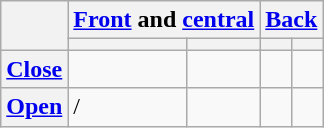<table class="wikitable">
<tr>
<th rowspan="2"></th>
<th colspan="2"><a href='#'>Front</a> and <a href='#'>central</a></th>
<th colspan="2"><a href='#'>Back</a></th>
</tr>
<tr>
<th></th>
<th></th>
<th></th>
<th></th>
</tr>
<tr>
<th><a href='#'>Close</a></th>
<td> </td>
<td> </td>
<td> </td>
<td> </td>
</tr>
<tr>
<th><a href='#'>Open</a></th>
<td>  /  </td>
<td> </td>
<td> </td>
<td> </td>
</tr>
</table>
